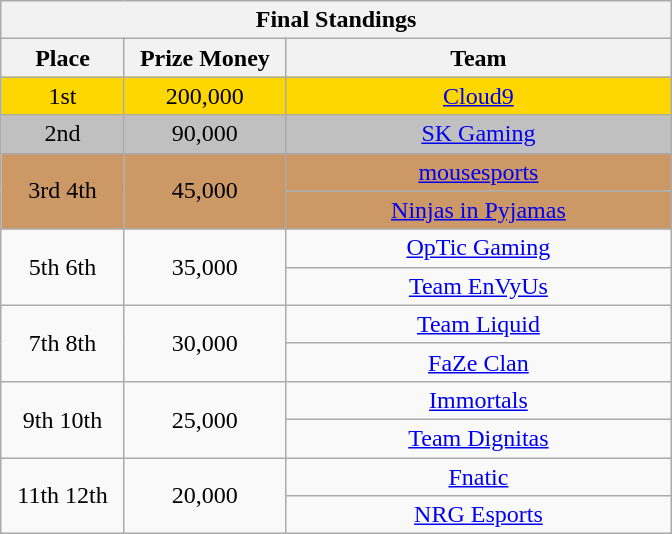<table class="wikitable" style="text-align: center;">
<tr>
<th colspan=3>Final Standings</th>
</tr>
<tr>
<th width="75px">Place</th>
<th width="100">Prize Money</th>
<th width="250px">Team</th>
</tr>
<tr>
<td style="text-align:center; background:gold;">1st</td>
<td style="text-align:center; background:gold;">200,000</td>
<td style="text-align:center; background:gold;"><a href='#'>Cloud9</a></td>
</tr>
<tr>
<td style="text-align:center; background:silver;">2nd</td>
<td style="text-align:center; background:silver;">90,000</td>
<td style="text-align:center; background:silver;"><a href='#'>SK Gaming</a></td>
</tr>
<tr>
<td style="text-align:center; background:#c96;" rowspan="2">3rd  4th</td>
<td style="text-align:center; background:#c96;" rowspan="2">45,000</td>
<td style="text-align:center; background:#c96;"><a href='#'>mousesports</a></td>
</tr>
<tr>
<td style="text-align:center; background:#c96;"><a href='#'>Ninjas in Pyjamas</a></td>
</tr>
<tr>
<td rowspan="2">5th  6th</td>
<td rowspan="2">35,000</td>
<td><a href='#'>OpTic Gaming</a></td>
</tr>
<tr>
<td><a href='#'>Team EnVyUs</a></td>
</tr>
<tr>
<td rowspan="2">7th  8th</td>
<td rowspan="2">30,000</td>
<td><a href='#'>Team Liquid</a></td>
</tr>
<tr>
<td><a href='#'>FaZe Clan</a></td>
</tr>
<tr>
<td rowspan="2">9th  10th</td>
<td rowspan="2">25,000</td>
<td><a href='#'>Immortals</a></td>
</tr>
<tr>
<td><a href='#'>Team Dignitas</a></td>
</tr>
<tr>
<td rowspan="2">11th  12th</td>
<td rowspan="2">20,000</td>
<td><a href='#'>Fnatic</a></td>
</tr>
<tr>
<td><a href='#'>NRG Esports</a></td>
</tr>
</table>
